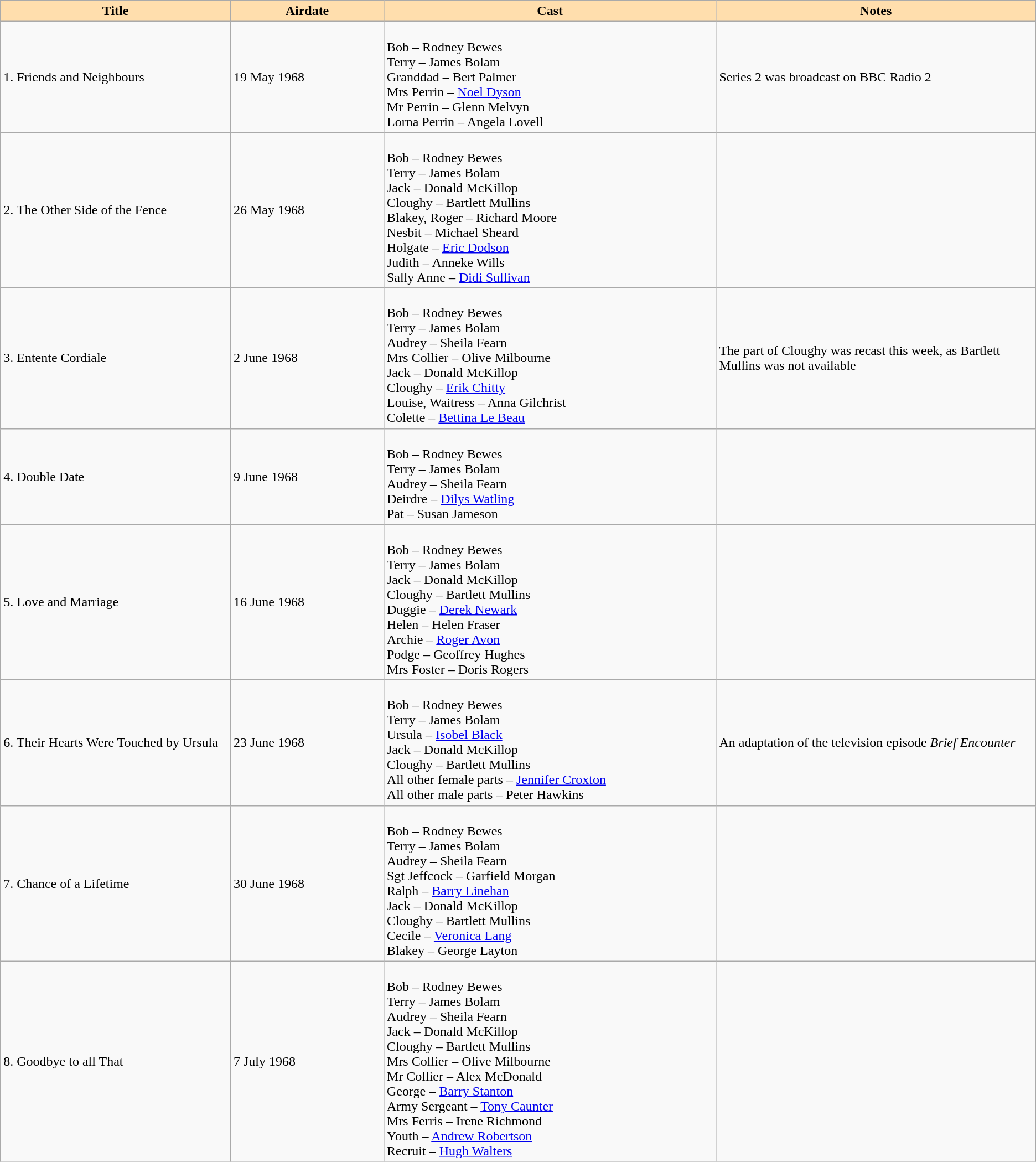<table class="wikitable" border=1>
<tr>
<th style="background:#ffdead" width=18%>Title</th>
<th style="background:#ffdead" width=12%>Airdate</th>
<th style="background:#ffdead" width=26%>Cast</th>
<th style="background:#ffdead" width=25%>Notes</th>
</tr>
<tr>
<td>1. Friends and Neighbours</td>
<td>19 May 1968</td>
<td><br>Bob – Rodney Bewes<br>
Terry – James Bolam<br>
Granddad – Bert Palmer<br>
Mrs Perrin – <a href='#'>Noel Dyson</a><br>
Mr Perrin – Glenn Melvyn<br>
Lorna Perrin – Angela Lovell</td>
<td>Series 2 was broadcast on BBC Radio 2<br></td>
</tr>
<tr>
<td>2. The Other Side of the Fence</td>
<td>26 May 1968</td>
<td><br>Bob – Rodney Bewes<br>
Terry – James Bolam<br>
Jack – Donald McKillop<br>
Cloughy – Bartlett Mullins<br>
Blakey, Roger – Richard Moore<br>
Nesbit – Michael Sheard<br>
Holgate – <a href='#'>Eric Dodson</a><br>
Judith – Anneke Wills<br>
Sally Anne – <a href='#'>Didi Sullivan</a></td>
<td></td>
</tr>
<tr>
<td>3. Entente Cordiale</td>
<td>2 June 1968</td>
<td><br>Bob – Rodney Bewes<br>
Terry – James Bolam<br>
Audrey – Sheila Fearn<br>
Mrs Collier – Olive Milbourne<br>
Jack – Donald McKillop<br>
Cloughy – <a href='#'>Erik Chitty</a><br>
Louise, Waitress – Anna Gilchrist<br>
Colette – <a href='#'>Bettina Le Beau</a></td>
<td>The part of Cloughy was recast this week, as Bartlett Mullins was not available</td>
</tr>
<tr>
<td>4. Double Date</td>
<td>9 June 1968</td>
<td><br>Bob – Rodney Bewes<br>
Terry – James Bolam<br>
Audrey – Sheila Fearn<br>
Deirdre – <a href='#'>Dilys Watling</a><br>
Pat – Susan Jameson</td>
<td></td>
</tr>
<tr>
<td>5. Love and Marriage</td>
<td>16 June 1968</td>
<td><br>Bob – Rodney Bewes<br>
Terry – James Bolam<br>
Jack – Donald McKillop<br>
Cloughy – Bartlett Mullins<br>
Duggie – <a href='#'>Derek Newark</a><br>
Helen – Helen Fraser<br>
Archie – <a href='#'>Roger Avon</a><br>
Podge – Geoffrey Hughes<br>
Mrs Foster – Doris Rogers</td>
<td></td>
</tr>
<tr>
<td>6. Their Hearts Were Touched by Ursula</td>
<td>23 June 1968</td>
<td><br>Bob – Rodney Bewes<br>
Terry – James Bolam<br>
Ursula – <a href='#'>Isobel Black</a><br>
Jack – Donald McKillop<br>
Cloughy – Bartlett Mullins<br>
All other female parts – <a href='#'>Jennifer Croxton</a><br>
All other male parts – Peter Hawkins</td>
<td>An adaptation of the television episode <em>Brief Encounter</em></td>
</tr>
<tr>
<td>7. Chance of a Lifetime</td>
<td>30 June 1968</td>
<td><br>Bob – Rodney Bewes<br>
Terry – James Bolam<br>
Audrey – Sheila Fearn<br>
Sgt Jeffcock – Garfield Morgan<br>
Ralph – <a href='#'>Barry Linehan</a><br>
Jack – Donald McKillop<br>
Cloughy – Bartlett Mullins<br>
Cecile – <a href='#'>Veronica Lang</a><br>
Blakey – George Layton</td>
<td></td>
</tr>
<tr>
<td>8. Goodbye to all That</td>
<td>7 July 1968</td>
<td><br>Bob – Rodney Bewes<br>
Terry – James Bolam<br>
Audrey – Sheila Fearn<br>
Jack – Donald McKillop<br>
Cloughy – Bartlett Mullins<br>
Mrs Collier – Olive Milbourne<br>
Mr Collier – Alex McDonald<br>
George – <a href='#'>Barry Stanton</a><br>
Army Sergeant – <a href='#'>Tony Caunter</a><br>
Mrs Ferris – Irene Richmond<br>
Youth – <a href='#'>Andrew Robertson</a><br>
Recruit – <a href='#'>Hugh Walters</a></td>
<td></td>
</tr>
</table>
